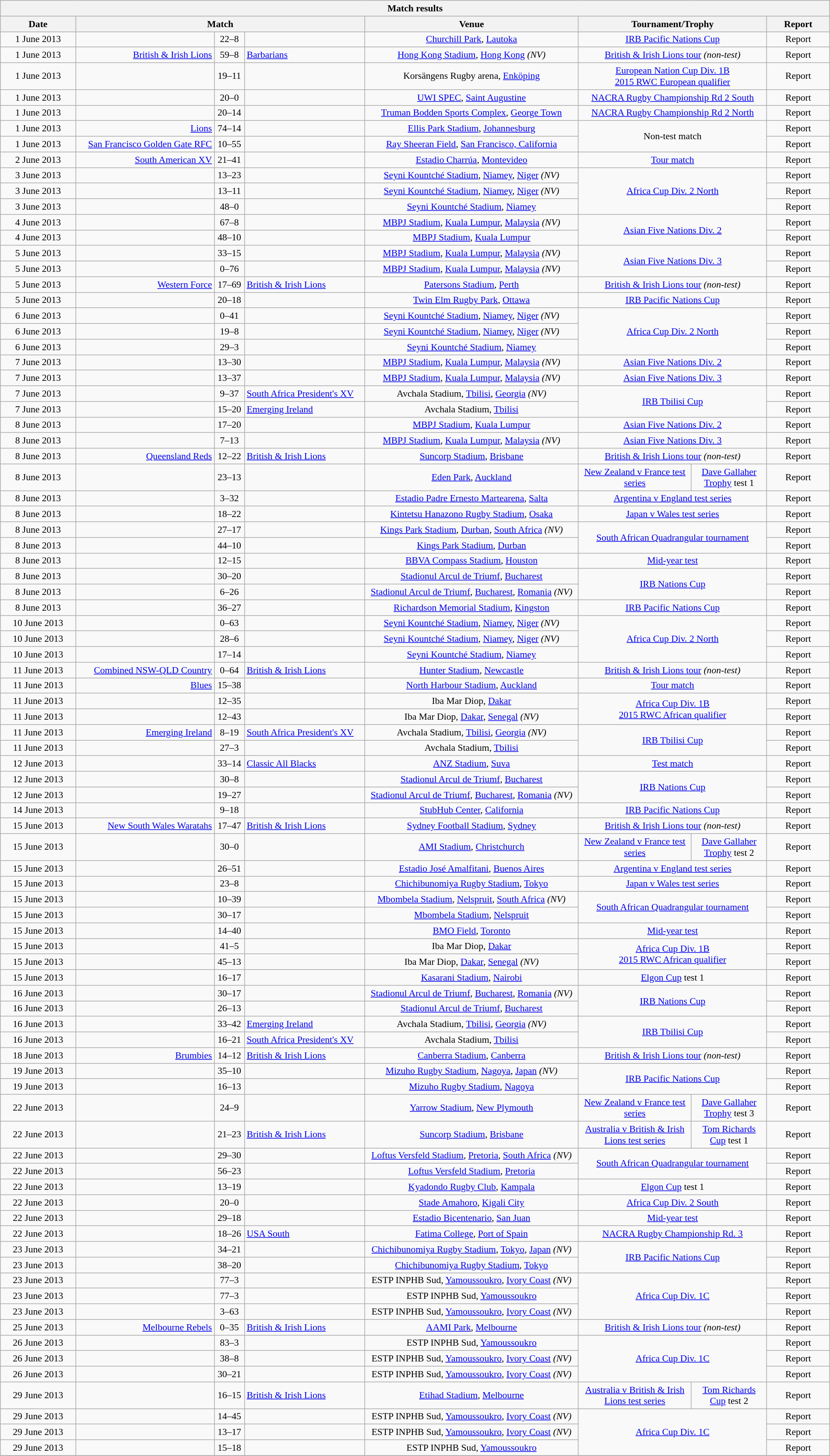<table class="wikitable" style="font-size:90%; width:100%; text-align: center;">
<tr>
<th colspan=8>Match results</th>
</tr>
<tr>
<th width=6%>Date</th>
<th width=23% colspan=3>Match</th>
<th width=17%>Venue</th>
<th width=15% colspan=2>Tournament/Trophy</th>
<th width=5%>Report</th>
</tr>
<tr>
<td>1 June 2013</td>
<td align=right></td>
<td>22–8</td>
<td align=left></td>
<td><a href='#'>Churchill Park</a>, <a href='#'>Lautoka</a></td>
<td colspan=2><a href='#'>IRB Pacific Nations Cup</a></td>
<td>Report</td>
</tr>
<tr>
<td>1 June 2013</td>
<td align=right><a href='#'>British & Irish Lions</a></td>
<td>59–8</td>
<td align=left><a href='#'>Barbarians</a></td>
<td><a href='#'>Hong Kong Stadium</a>, <a href='#'>Hong Kong</a> <em>(NV)</em></td>
<td colspan=2><a href='#'>British & Irish Lions tour</a> <em>(non-test)</em></td>
<td>Report</td>
</tr>
<tr>
<td>1 June 2013</td>
<td align=right></td>
<td>19–11</td>
<td align=left></td>
<td>Korsängens Rugby arena, <a href='#'>Enköping</a></td>
<td colspan=2><a href='#'>European Nation Cup Div. 1B</a><br><a href='#'>2015 RWC European qualifier</a></td>
<td>Report</td>
</tr>
<tr>
<td>1 June 2013</td>
<td align=right></td>
<td>20–0</td>
<td align=left></td>
<td><a href='#'>UWI SPEC</a>, <a href='#'>Saint Augustine</a></td>
<td colspan=2><a href='#'>NACRA Rugby Championship Rd 2 South</a></td>
<td>Report</td>
</tr>
<tr>
<td>1 June 2013</td>
<td align=right></td>
<td>20–14</td>
<td align=left></td>
<td><a href='#'>Truman Bodden Sports Complex</a>, <a href='#'>George Town</a></td>
<td colspan=2><a href='#'>NACRA Rugby Championship Rd 2 North</a></td>
<td>Report</td>
</tr>
<tr>
<td>1 June 2013</td>
<td align=right><a href='#'>Lions</a></td>
<td>74–14</td>
<td align=left></td>
<td><a href='#'>Ellis Park Stadium</a>, <a href='#'>Johannesburg</a></td>
<td colspan=2 rowspan=2>Non-test match</td>
<td>Report</td>
</tr>
<tr>
<td>1 June 2013</td>
<td align=right><a href='#'>San Francisco Golden Gate RFC</a></td>
<td>10–55</td>
<td align=left></td>
<td><a href='#'>Ray Sheeran Field</a>, <a href='#'>San Francisco, California</a></td>
<td>Report</td>
</tr>
<tr>
<td>2 June 2013</td>
<td align=right><a href='#'>South American XV</a></td>
<td>21–41</td>
<td align=left></td>
<td><a href='#'>Estadio Charrúa</a>, <a href='#'>Montevideo</a></td>
<td colspan=2><a href='#'>Tour match</a></td>
<td>Report</td>
</tr>
<tr>
<td>3 June 2013</td>
<td align=right></td>
<td>13–23</td>
<td align=left></td>
<td><a href='#'>Seyni Kountché Stadium</a>, <a href='#'>Niamey</a>, <a href='#'>Niger</a> <em>(NV)</em></td>
<td colspan=2 rowspan=3><a href='#'>Africa Cup Div. 2 North</a></td>
<td>Report</td>
</tr>
<tr>
<td>3 June 2013</td>
<td align=right></td>
<td>13–11</td>
<td align=left></td>
<td><a href='#'>Seyni Kountché Stadium</a>, <a href='#'>Niamey</a>, <a href='#'>Niger</a> <em>(NV)</em></td>
<td>Report</td>
</tr>
<tr>
<td>3 June 2013</td>
<td align=right></td>
<td>48–0</td>
<td align=left></td>
<td><a href='#'>Seyni Kountché Stadium</a>, <a href='#'>Niamey</a></td>
<td>Report</td>
</tr>
<tr>
<td>4 June 2013</td>
<td align=right></td>
<td>67–8</td>
<td align=left></td>
<td><a href='#'>MBPJ Stadium</a>, <a href='#'>Kuala Lumpur</a>, <a href='#'>Malaysia</a> <em>(NV)</em></td>
<td colspan=2 rowspan=2><a href='#'>Asian Five Nations Div. 2</a></td>
<td>Report</td>
</tr>
<tr>
<td>4 June 2013</td>
<td align=right></td>
<td>48–10</td>
<td align=left></td>
<td><a href='#'>MBPJ Stadium</a>, <a href='#'>Kuala Lumpur</a></td>
<td>Report</td>
</tr>
<tr>
<td>5 June 2013</td>
<td align=right></td>
<td>33–15</td>
<td align=left></td>
<td><a href='#'>MBPJ Stadium</a>, <a href='#'>Kuala Lumpur</a>, <a href='#'>Malaysia</a> <em>(NV)</em></td>
<td colspan=2 rowspan=2><a href='#'>Asian Five Nations Div. 3</a></td>
<td>Report</td>
</tr>
<tr>
<td>5 June 2013</td>
<td align=right></td>
<td>0–76</td>
<td align=left></td>
<td><a href='#'>MBPJ Stadium</a>, <a href='#'>Kuala Lumpur</a>, <a href='#'>Malaysia</a> <em>(NV)</em></td>
<td>Report</td>
</tr>
<tr>
<td>5 June 2013</td>
<td align=right><a href='#'>Western Force</a></td>
<td>17–69</td>
<td align=left><a href='#'>British & Irish Lions</a></td>
<td><a href='#'>Patersons Stadium</a>, <a href='#'>Perth</a></td>
<td colspan=2><a href='#'>British & Irish Lions tour</a> <em>(non-test)</em></td>
<td>Report</td>
</tr>
<tr>
<td>5 June 2013</td>
<td align=right></td>
<td>20–18</td>
<td align=left></td>
<td><a href='#'>Twin Elm Rugby Park</a>, <a href='#'>Ottawa</a></td>
<td colspan=2><a href='#'>IRB Pacific Nations Cup</a></td>
<td>Report</td>
</tr>
<tr>
<td>6 June 2013</td>
<td align=right></td>
<td>0–41</td>
<td align=left></td>
<td><a href='#'>Seyni Kountché Stadium</a>, <a href='#'>Niamey</a>, <a href='#'>Niger</a> <em>(NV)</em></td>
<td colspan=2 rowspan=3><a href='#'>Africa Cup Div. 2 North</a></td>
<td>Report</td>
</tr>
<tr>
<td>6 June 2013</td>
<td align=right></td>
<td>19–8</td>
<td align=left></td>
<td><a href='#'>Seyni Kountché Stadium</a>, <a href='#'>Niamey</a>, <a href='#'>Niger</a> <em>(NV)</em></td>
<td>Report</td>
</tr>
<tr>
<td>6 June 2013</td>
<td align=right></td>
<td>29–3</td>
<td align=left></td>
<td><a href='#'>Seyni Kountché Stadium</a>, <a href='#'>Niamey</a></td>
<td>Report</td>
</tr>
<tr>
<td>7 June 2013</td>
<td align=right></td>
<td>13–30</td>
<td align=left></td>
<td><a href='#'>MBPJ Stadium</a>, <a href='#'>Kuala Lumpur</a>, <a href='#'>Malaysia</a> <em>(NV)</em></td>
<td colspan=2><a href='#'>Asian Five Nations Div. 2</a></td>
<td>Report</td>
</tr>
<tr>
<td>7 June 2013</td>
<td align=right></td>
<td>13–37</td>
<td align=left></td>
<td><a href='#'>MBPJ Stadium</a>, <a href='#'>Kuala Lumpur</a>, <a href='#'>Malaysia</a> <em>(NV)</em></td>
<td colspan=2><a href='#'>Asian Five Nations Div. 3</a></td>
<td>Report</td>
</tr>
<tr>
<td>7 June 2013</td>
<td align=right></td>
<td>9–37</td>
<td align=left> <a href='#'>South Africa President's XV</a></td>
<td>Avchala Stadium, <a href='#'>Tbilisi</a>, <a href='#'>Georgia</a> <em>(NV)</em></td>
<td colspan=2 rowspan=2><a href='#'>IRB Tbilisi Cup</a></td>
<td>Report</td>
</tr>
<tr>
<td>7 June 2013</td>
<td align=right></td>
<td>15–20</td>
<td align=left> <a href='#'>Emerging Ireland</a></td>
<td>Avchala Stadium, <a href='#'>Tbilisi</a></td>
<td>Report</td>
</tr>
<tr>
<td>8 June 2013</td>
<td align=right></td>
<td>17–20</td>
<td align=left></td>
<td><a href='#'>MBPJ Stadium</a>, <a href='#'>Kuala Lumpur</a></td>
<td colspan=2><a href='#'>Asian Five Nations Div. 2</a></td>
<td>Report</td>
</tr>
<tr>
<td>8 June 2013</td>
<td align=right></td>
<td>7–13</td>
<td align=left></td>
<td><a href='#'>MBPJ Stadium</a>, <a href='#'>Kuala Lumpur</a>, <a href='#'>Malaysia</a> <em>(NV)</em></td>
<td colspan=2><a href='#'>Asian Five Nations Div. 3</a></td>
<td>Report</td>
</tr>
<tr>
<td>8 June 2013</td>
<td align=right><a href='#'>Queensland Reds</a></td>
<td>12–22</td>
<td align=left><a href='#'>British & Irish Lions</a></td>
<td><a href='#'>Suncorp Stadium</a>, <a href='#'>Brisbane</a></td>
<td colspan=2><a href='#'>British & Irish Lions tour</a> <em>(non-test)</em></td>
<td>Report</td>
</tr>
<tr>
<td>8 June 2013</td>
<td align=right></td>
<td>23–13</td>
<td align=left></td>
<td><a href='#'>Eden Park</a>, <a href='#'>Auckland</a></td>
<td><a href='#'>New Zealand v France test series</a></td>
<td><a href='#'>Dave Gallaher Trophy</a> test 1</td>
<td>Report</td>
</tr>
<tr>
<td>8 June 2013</td>
<td align=right></td>
<td>3–32</td>
<td align=left></td>
<td><a href='#'>Estadio Padre Ernesto Martearena</a>, <a href='#'>Salta</a></td>
<td colspan=2><a href='#'>Argentina v England test series</a></td>
<td>Report</td>
</tr>
<tr>
<td>8 June 2013</td>
<td align=right></td>
<td>18–22</td>
<td align=left></td>
<td><a href='#'>Kintetsu Hanazono Rugby Stadium</a>, <a href='#'>Osaka</a></td>
<td colspan=2><a href='#'>Japan v Wales test series</a></td>
<td>Report</td>
</tr>
<tr>
<td>8 June 2013</td>
<td align=right></td>
<td>27–17</td>
<td align=left></td>
<td><a href='#'>Kings Park Stadium</a>, <a href='#'>Durban</a>, <a href='#'>South Africa</a> <em>(NV)</em></td>
<td colspan=2 rowspan=2><a href='#'>South African Quadrangular tournament</a></td>
<td>Report</td>
</tr>
<tr>
<td>8 June 2013</td>
<td align=right></td>
<td>44–10</td>
<td align=left></td>
<td><a href='#'>Kings Park Stadium</a>, <a href='#'>Durban</a></td>
<td>Report</td>
</tr>
<tr>
<td>8 June 2013</td>
<td align=right></td>
<td>12–15</td>
<td align=left></td>
<td><a href='#'>BBVA Compass Stadium</a>, <a href='#'>Houston</a></td>
<td colspan=2><a href='#'>Mid-year test</a></td>
<td>Report</td>
</tr>
<tr>
<td>8 June 2013</td>
<td align=right></td>
<td>30–20</td>
<td align=left></td>
<td><a href='#'>Stadionul Arcul de Triumf</a>, <a href='#'>Bucharest</a></td>
<td colspan=2 rowspan=2><a href='#'>IRB Nations Cup</a></td>
<td>Report</td>
</tr>
<tr>
<td>8 June 2013</td>
<td align=right></td>
<td>6–26</td>
<td align=left></td>
<td><a href='#'>Stadionul Arcul de Triumf</a>, <a href='#'>Bucharest</a>, <a href='#'>Romania</a> <em>(NV)</em></td>
<td>Report</td>
</tr>
<tr>
<td>8 June 2013</td>
<td align=right></td>
<td>36–27</td>
<td align=left></td>
<td><a href='#'>Richardson Memorial Stadium</a>, <a href='#'>Kingston</a></td>
<td colspan=2><a href='#'>IRB Pacific Nations Cup</a></td>
<td>Report</td>
</tr>
<tr>
<td>10 June 2013</td>
<td align=right></td>
<td>0–63</td>
<td align=left></td>
<td><a href='#'>Seyni Kountché Stadium</a>, <a href='#'>Niamey</a>, <a href='#'>Niger</a> <em>(NV)</em></td>
<td colspan=2 rowspan=3><a href='#'>Africa Cup Div. 2 North</a></td>
<td>Report</td>
</tr>
<tr>
<td>10 June 2013</td>
<td align=right></td>
<td>28–6</td>
<td align=left></td>
<td><a href='#'>Seyni Kountché Stadium</a>, <a href='#'>Niamey</a>, <a href='#'>Niger</a> <em>(NV)</em></td>
<td>Report</td>
</tr>
<tr>
<td>10 June 2013</td>
<td align=right></td>
<td>17–14</td>
<td align=left></td>
<td><a href='#'>Seyni Kountché Stadium</a>, <a href='#'>Niamey</a></td>
<td>Report</td>
</tr>
<tr>
<td>11 June 2013</td>
<td align=right><a href='#'>Combined NSW-QLD Country</a></td>
<td>0–64</td>
<td align=left><a href='#'>British & Irish Lions</a></td>
<td><a href='#'>Hunter Stadium</a>, <a href='#'>Newcastle</a></td>
<td colspan=2><a href='#'>British & Irish Lions tour</a> <em>(non-test)</em></td>
<td>Report</td>
</tr>
<tr>
<td>11 June 2013</td>
<td align=right><a href='#'>Blues</a></td>
<td>15–38</td>
<td align=left></td>
<td><a href='#'>North Harbour Stadium</a>, <a href='#'>Auckland</a></td>
<td colspan=2><a href='#'>Tour match</a></td>
<td>Report</td>
</tr>
<tr>
<td>11 June 2013</td>
<td align=right></td>
<td>12–35</td>
<td align=left></td>
<td>Iba Mar Diop, <a href='#'>Dakar</a></td>
<td colspan=2 rowspan=2><a href='#'>Africa Cup Div. 1B</a><br><a href='#'>2015 RWC African qualifier</a></td>
<td>Report</td>
</tr>
<tr>
<td>11 June 2013</td>
<td align=right></td>
<td>12–43</td>
<td align=left></td>
<td>Iba Mar Diop, <a href='#'>Dakar</a>, <a href='#'>Senegal</a> <em>(NV)</em></td>
<td>Report</td>
</tr>
<tr>
<td>11 June 2013</td>
<td align=right><a href='#'>Emerging Ireland</a> </td>
<td>8–19</td>
<td align=left> <a href='#'>South Africa President's XV</a></td>
<td>Avchala Stadium, <a href='#'>Tbilisi</a>, <a href='#'>Georgia</a> <em>(NV)</em></td>
<td colspan=2 rowspan=2><a href='#'>IRB Tbilisi Cup</a></td>
<td>Report</td>
</tr>
<tr>
<td>11 June 2013</td>
<td align=right></td>
<td>27–3</td>
<td align=left></td>
<td>Avchala Stadium, <a href='#'>Tbilisi</a></td>
<td>Report</td>
</tr>
<tr>
<td>12 June 2013</td>
<td align=right></td>
<td>33–14</td>
<td align=left> <a href='#'>Classic All Blacks</a></td>
<td><a href='#'>ANZ Stadium</a>, <a href='#'>Suva</a></td>
<td colspan=2><a href='#'>Test match</a></td>
<td>Report</td>
</tr>
<tr>
<td>12 June 2013</td>
<td align=right></td>
<td>30–8</td>
<td align=left></td>
<td><a href='#'>Stadionul Arcul de Triumf</a>, <a href='#'>Bucharest</a></td>
<td colspan=2 rowspan=2><a href='#'>IRB Nations Cup</a></td>
<td>Report</td>
</tr>
<tr>
<td>12 June 2013</td>
<td align=right></td>
<td>19–27</td>
<td align=left></td>
<td><a href='#'>Stadionul Arcul de Triumf</a>, <a href='#'>Bucharest</a>, <a href='#'>Romania</a> <em>(NV)</em></td>
<td>Report</td>
</tr>
<tr>
<td>14 June 2013</td>
<td align=right></td>
<td>9–18</td>
<td align=left></td>
<td><a href='#'>StubHub Center</a>, <a href='#'>California</a></td>
<td colspan=2><a href='#'>IRB Pacific Nations Cup</a></td>
<td>Report</td>
</tr>
<tr>
<td>15 June 2013</td>
<td align=right><a href='#'>New South Wales Waratahs</a></td>
<td>17–47</td>
<td align=left><a href='#'>British & Irish Lions</a></td>
<td><a href='#'>Sydney Football Stadium</a>, <a href='#'>Sydney</a></td>
<td colspan=2><a href='#'>British & Irish Lions tour</a> <em>(non-test)</em></td>
<td>Report</td>
</tr>
<tr>
<td>15 June 2013</td>
<td align=right></td>
<td>30–0</td>
<td align=left></td>
<td><a href='#'>AMI Stadium</a>, <a href='#'>Christchurch</a></td>
<td><a href='#'>New Zealand v France test series</a></td>
<td><a href='#'>Dave Gallaher Trophy</a> test 2</td>
<td>Report</td>
</tr>
<tr>
<td>15 June 2013</td>
<td align=right></td>
<td>26–51</td>
<td align=left></td>
<td><a href='#'>Estadio José Amalfitani</a>, <a href='#'>Buenos Aires</a></td>
<td colspan=2><a href='#'>Argentina v England test series</a></td>
<td>Report</td>
</tr>
<tr>
<td>15 June 2013</td>
<td align=right></td>
<td>23–8</td>
<td align=left></td>
<td><a href='#'>Chichibunomiya Rugby Stadium</a>, <a href='#'>Tokyo</a></td>
<td colspan=2><a href='#'>Japan v Wales test series</a></td>
<td>Report</td>
</tr>
<tr>
<td>15 June 2013</td>
<td align=right></td>
<td>10–39</td>
<td align=left></td>
<td><a href='#'>Mbombela Stadium</a>, <a href='#'>Nelspruit</a>, <a href='#'>South Africa</a> <em>(NV)</em></td>
<td colspan=2 rowspan=2><a href='#'>South African Quadrangular tournament</a></td>
<td>Report</td>
</tr>
<tr>
<td>15 June 2013</td>
<td align=right></td>
<td>30–17</td>
<td align=left></td>
<td><a href='#'>Mbombela Stadium</a>, <a href='#'>Nelspruit</a></td>
<td>Report</td>
</tr>
<tr>
<td>15 June 2013</td>
<td align=right></td>
<td>14–40</td>
<td align=left></td>
<td><a href='#'>BMO Field</a>, <a href='#'>Toronto</a></td>
<td colspan=2><a href='#'>Mid-year test</a></td>
<td>Report</td>
</tr>
<tr>
<td>15 June 2013</td>
<td align=right></td>
<td>41–5</td>
<td align=left></td>
<td>Iba Mar Diop, <a href='#'>Dakar</a></td>
<td colspan=2 rowspan=2><a href='#'>Africa Cup Div. 1B</a><br><a href='#'>2015 RWC African qualifier</a></td>
<td>Report</td>
</tr>
<tr>
<td>15 June 2013</td>
<td align=right></td>
<td>45–13</td>
<td align=left></td>
<td>Iba Mar Diop, <a href='#'>Dakar</a>, <a href='#'>Senegal</a> <em>(NV)</em></td>
<td>Report</td>
</tr>
<tr>
<td>15 June 2013</td>
<td align=right></td>
<td>16–17</td>
<td align=left></td>
<td><a href='#'>Kasarani Stadium</a>, <a href='#'>Nairobi</a></td>
<td colspan=2><a href='#'>Elgon Cup</a> test 1</td>
<td>Report</td>
</tr>
<tr>
<td>16 June 2013</td>
<td align=right></td>
<td>30–17</td>
<td align=left></td>
<td><a href='#'>Stadionul Arcul de Triumf</a>, <a href='#'>Bucharest</a>, <a href='#'>Romania</a> <em>(NV)</em></td>
<td colspan=2 rowspan=2><a href='#'>IRB Nations Cup</a></td>
<td>Report</td>
</tr>
<tr>
<td>16 June 2013</td>
<td align=right></td>
<td>26–13</td>
<td align=left></td>
<td><a href='#'>Stadionul Arcul de Triumf</a>, <a href='#'>Bucharest</a></td>
<td>Report</td>
</tr>
<tr>
<td>16 June 2013</td>
<td align=right></td>
<td>33–42</td>
<td align=left> <a href='#'>Emerging Ireland</a></td>
<td>Avchala Stadium, <a href='#'>Tbilisi</a>, <a href='#'>Georgia</a> <em>(NV)</em></td>
<td colspan=2 rowspan=2><a href='#'>IRB Tbilisi Cup</a></td>
<td>Report</td>
</tr>
<tr>
<td>16 June 2013</td>
<td align=right></td>
<td>16–21</td>
<td align=left> <a href='#'>South Africa President's XV</a></td>
<td>Avchala Stadium, <a href='#'>Tbilisi</a></td>
<td>Report</td>
</tr>
<tr>
<td>18 June 2013</td>
<td align=right><a href='#'>Brumbies</a></td>
<td>14–12</td>
<td align=left><a href='#'>British & Irish Lions</a></td>
<td><a href='#'>Canberra Stadium</a>, <a href='#'>Canberra</a></td>
<td colspan=2><a href='#'>British & Irish Lions tour</a> <em>(non-test)</em></td>
<td>Report</td>
</tr>
<tr>
<td>19 June 2013</td>
<td align=right></td>
<td>35–10</td>
<td align=left></td>
<td><a href='#'>Mizuho Rugby Stadium</a>, <a href='#'>Nagoya</a>, <a href='#'>Japan</a> <em>(NV)</em></td>
<td colspan=2 rowspan=2><a href='#'>IRB Pacific Nations Cup</a></td>
<td>Report</td>
</tr>
<tr>
<td>19 June 2013</td>
<td align=right></td>
<td>16–13</td>
<td align=left></td>
<td><a href='#'>Mizuho Rugby Stadium</a>, <a href='#'>Nagoya</a></td>
<td>Report</td>
</tr>
<tr>
<td>22 June 2013</td>
<td align=right></td>
<td>24–9</td>
<td align=left></td>
<td><a href='#'>Yarrow Stadium</a>, <a href='#'>New Plymouth</a></td>
<td><a href='#'>New Zealand v France test series</a></td>
<td><a href='#'>Dave Gallaher Trophy</a> test 3</td>
<td>Report</td>
</tr>
<tr>
<td>22 June 2013</td>
<td align=right></td>
<td>21–23</td>
<td align=left><a href='#'>British & Irish Lions</a></td>
<td><a href='#'>Suncorp Stadium</a>, <a href='#'>Brisbane</a></td>
<td><a href='#'>Australia v British & Irish Lions test series</a></td>
<td><a href='#'>Tom Richards Cup</a> test 1</td>
<td>Report</td>
</tr>
<tr>
<td>22 June 2013</td>
<td align=right></td>
<td>29–30</td>
<td align=left></td>
<td><a href='#'>Loftus Versfeld Stadium</a>, <a href='#'>Pretoria</a>, <a href='#'>South Africa</a> <em>(NV)</em></td>
<td colspan=2 rowspan=2><a href='#'>South African Quadrangular tournament</a></td>
<td>Report</td>
</tr>
<tr>
<td>22 June 2013</td>
<td align=right></td>
<td>56–23</td>
<td align=left></td>
<td><a href='#'>Loftus Versfeld Stadium</a>, <a href='#'>Pretoria</a></td>
<td>Report</td>
</tr>
<tr>
<td>22 June 2013</td>
<td align=right></td>
<td>13–19</td>
<td align=left></td>
<td><a href='#'>Kyadondo Rugby Club</a>, <a href='#'>Kampala</a></td>
<td colspan=2><a href='#'>Elgon Cup</a> test 1</td>
<td>Report</td>
</tr>
<tr>
<td>22 June 2013</td>
<td align=right></td>
<td>20–0</td>
<td align=left></td>
<td><a href='#'>Stade Amahoro</a>, <a href='#'>Kigali City</a></td>
<td colspan=2><a href='#'>Africa Cup Div. 2 South</a></td>
<td>Report</td>
</tr>
<tr>
<td>22 June 2013</td>
<td align=right></td>
<td>29–18</td>
<td align=left></td>
<td><a href='#'>Estadio Bicentenario</a>, <a href='#'>San Juan</a></td>
<td colspan=2><a href='#'>Mid-year test</a></td>
<td>Report</td>
</tr>
<tr>
<td>22 June 2013</td>
<td align=right></td>
<td>18–26</td>
<td align=left><a href='#'>USA South</a></td>
<td><a href='#'>Fatima College</a>, <a href='#'>Port of Spain</a></td>
<td colspan=2><a href='#'>NACRA Rugby Championship Rd. 3</a></td>
<td>Report</td>
</tr>
<tr>
<td>23 June 2013</td>
<td align=right></td>
<td>34–21</td>
<td align=left></td>
<td><a href='#'>Chichibunomiya Rugby Stadium</a>, <a href='#'>Tokyo</a>, <a href='#'>Japan</a> <em>(NV)</em></td>
<td colspan=2 rowspan=2><a href='#'>IRB Pacific Nations Cup</a></td>
<td>Report</td>
</tr>
<tr>
<td>23 June 2013</td>
<td align=right></td>
<td>38–20</td>
<td align=left></td>
<td><a href='#'>Chichibunomiya Rugby Stadium</a>, <a href='#'>Tokyo</a></td>
<td>Report</td>
</tr>
<tr>
<td>23 June 2013</td>
<td align=right></td>
<td>77–3</td>
<td align=left></td>
<td>ESTP INPHB Sud, <a href='#'>Yamoussoukro</a>, <a href='#'>Ivory Coast</a> <em>(NV)</em></td>
<td colspan=2 rowspan=3><a href='#'>Africa Cup Div. 1C</a></td>
<td>Report</td>
</tr>
<tr>
<td>23 June 2013</td>
<td align=right></td>
<td>77–3</td>
<td align=left></td>
<td>ESTP INPHB Sud, <a href='#'>Yamoussoukro</a></td>
<td>Report</td>
</tr>
<tr>
<td>23 June 2013</td>
<td align=right></td>
<td>3–63</td>
<td align=left></td>
<td>ESTP INPHB Sud, <a href='#'>Yamoussoukro</a>, <a href='#'>Ivory Coast</a> <em>(NV)</em></td>
<td>Report</td>
</tr>
<tr>
<td>25 June 2013</td>
<td align=right><a href='#'>Melbourne Rebels</a></td>
<td>0–35</td>
<td align=left><a href='#'>British & Irish Lions</a></td>
<td><a href='#'>AAMI Park</a>, <a href='#'>Melbourne</a></td>
<td colspan=2><a href='#'>British & Irish Lions tour</a> <em>(non-test)</em></td>
<td>Report</td>
</tr>
<tr>
<td>26 June 2013</td>
<td align=right></td>
<td>83–3</td>
<td align=left></td>
<td>ESTP INPHB Sud, <a href='#'>Yamoussoukro</a></td>
<td colspan=2 rowspan=3><a href='#'>Africa Cup Div. 1C</a></td>
<td>Report</td>
</tr>
<tr>
<td>26 June 2013</td>
<td align=right></td>
<td>38–8</td>
<td align=left></td>
<td>ESTP INPHB Sud, <a href='#'>Yamoussoukro</a>, <a href='#'>Ivory Coast</a> <em>(NV)</em></td>
<td>Report</td>
</tr>
<tr>
<td>26 June 2013</td>
<td align=right></td>
<td>30–21</td>
<td align=left></td>
<td>ESTP INPHB Sud, <a href='#'>Yamoussoukro</a>, <a href='#'>Ivory Coast</a> <em>(NV)</em></td>
<td>Report</td>
</tr>
<tr>
<td>29 June 2013</td>
<td align=right></td>
<td>16–15</td>
<td align=left><a href='#'>British & Irish Lions</a></td>
<td><a href='#'>Etihad Stadium</a>, <a href='#'>Melbourne</a></td>
<td><a href='#'>Australia v British & Irish Lions test series</a></td>
<td><a href='#'>Tom Richards Cup</a> test 2</td>
<td>Report</td>
</tr>
<tr>
<td>29 June 2013</td>
<td align=right></td>
<td>14–45</td>
<td align=left></td>
<td>ESTP INPHB Sud, <a href='#'>Yamoussoukro</a>, <a href='#'>Ivory Coast</a> <em>(NV)</em></td>
<td colspan=2 rowspan=3><a href='#'>Africa Cup Div. 1C</a></td>
<td>Report</td>
</tr>
<tr>
<td>29 June 2013</td>
<td align=right></td>
<td>13–17</td>
<td align=left></td>
<td>ESTP INPHB Sud, <a href='#'>Yamoussoukro</a>, <a href='#'>Ivory Coast</a> <em>(NV)</em></td>
<td>Report</td>
</tr>
<tr>
<td>29 June 2013</td>
<td align=right></td>
<td>15–18</td>
<td align=left></td>
<td>ESTP INPHB Sud, <a href='#'>Yamoussoukro</a></td>
<td>Report</td>
</tr>
<tr>
</tr>
</table>
